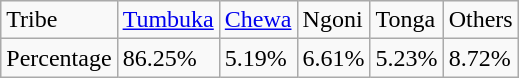<table class="wikitable">
<tr>
<td>Tribe</td>
<td><a href='#'>Tumbuka</a></td>
<td><a href='#'>Chewa</a></td>
<td>Ngoni</td>
<td>Tonga</td>
<td>Others</td>
</tr>
<tr>
<td>Percentage</td>
<td>86.25%</td>
<td>5.19%</td>
<td>6.61%</td>
<td>5.23%</td>
<td>8.72%</td>
</tr>
</table>
